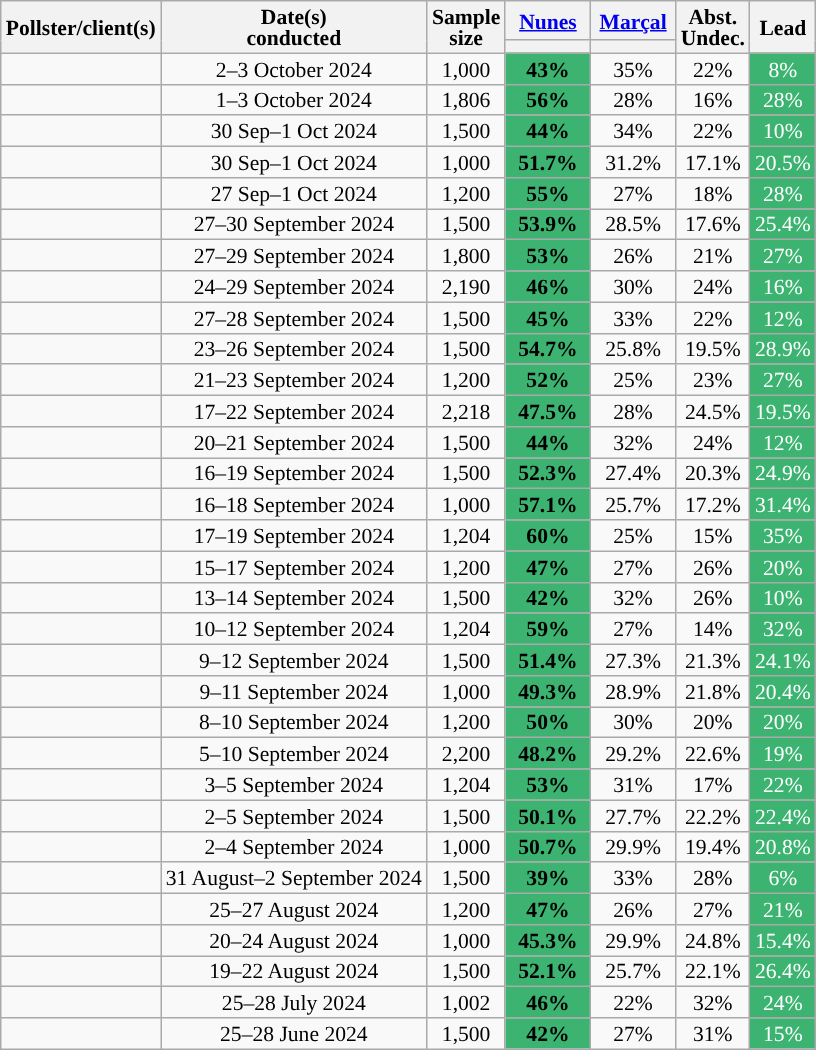<table class="wikitable" style="text-align:center;font-size:90%;line-height:14px;">
<tr>
<th rowspan="2">Pollster/client(s)</th>
<th rowspan="2">Date(s)<br>conducted</th>
<th rowspan="2">Sample<br>size</th>
<th class="unsortable" style="width:50px;"><a href='#'>Nunes</a><br></th>
<th class="unsortable" style="width:50px;"><a href='#'>Marçal</a><br></th>
<th rowspan="2">Abst.<br>Undec.</th>
<th rowspan="2">Lead</th>
</tr>
<tr>
<th data-sort-type="number" class="sortable" style="background:"></th>
<th data-sort-type="number" class="sortable" style="background:"></th>
</tr>
<tr>
<td></td>
<td>2–3 October 2024</td>
<td>1,000</td>
<td style="background:#3cb371;"><strong>43%</strong></td>
<td>35%</td>
<td>22%</td>
<td style="background:#3cb371; color:#FFFFFF" ;">8%</td>
</tr>
<tr>
<td></td>
<td>1–3 October 2024</td>
<td>1,806</td>
<td style="background:#3cb371;"><strong>56%</strong></td>
<td>28%</td>
<td>16%</td>
<td style="background:#3cb371; color:#FFFFFF" ;">28%</td>
</tr>
<tr>
<td></td>
<td>30 Sep–1 Oct 2024</td>
<td>1,500</td>
<td style="background:#3cb371;"><strong>44%</strong></td>
<td>34%</td>
<td>22%</td>
<td style="background:#3cb371; color:#FFFFFF" ;">10%</td>
</tr>
<tr>
<td></td>
<td>30 Sep–1 Oct 2024</td>
<td>1,000</td>
<td style="background:#3cb371;"><strong>51.7%</strong></td>
<td>31.2%</td>
<td>17.1%</td>
<td style="background:#3cb371; color:#FFFFFF" ;">20.5%</td>
</tr>
<tr>
<td></td>
<td>27 Sep–1 Oct 2024</td>
<td>1,200</td>
<td style="background:#3cb371;"><strong>55%</strong></td>
<td>27%</td>
<td>18%</td>
<td style="background:#3cb371; color:#FFFFFF" ;">28%</td>
</tr>
<tr>
<td></td>
<td>27–30 September 2024</td>
<td>1,500</td>
<td style="background:#3cb371;"><strong>53.9%</strong></td>
<td>28.5%</td>
<td>17.6%</td>
<td style="background:#3cb371; color:#FFFFFF" ;">25.4%</td>
</tr>
<tr>
<td></td>
<td>27–29 September 2024</td>
<td>1,800</td>
<td style="background:#3cb371;"><strong>53%</strong></td>
<td>26%</td>
<td>21%</td>
<td style="background:#3cb371; color:#FFFFFF" ;">27%</td>
</tr>
<tr>
<td></td>
<td>24–29 September 2024</td>
<td>2,190</td>
<td style="background:#3cb371;"><strong>46%</strong></td>
<td>30%</td>
<td>24%</td>
<td style="background:#3cb371; color:#FFFFFF" ;">16%</td>
</tr>
<tr>
<td></td>
<td>27–28 September 2024</td>
<td>1,500</td>
<td style="background:#3cb371;"><strong>45%</strong></td>
<td>33%</td>
<td>22%</td>
<td style="background:#3cb371; color:#FFFFFF" ;">12%</td>
</tr>
<tr>
<td></td>
<td>23–26 September 2024</td>
<td>1,500</td>
<td style="background:#3cb371;"><strong>54.7%</strong></td>
<td>25.8%</td>
<td>19.5%</td>
<td style="background:#3cb371; color:#FFFFFF" ;">28.9%</td>
</tr>
<tr>
<td></td>
<td>21–23 September 2024</td>
<td>1,200</td>
<td style="background:#3cb371;"><strong>52%</strong></td>
<td>25%</td>
<td>23%</td>
<td style="background:#3cb371; color:#FFFFFF" ;">27%</td>
</tr>
<tr>
<td></td>
<td>17–22 September 2024</td>
<td>2,218</td>
<td style="background:#3cb371;"><strong>47.5%</strong></td>
<td>28%</td>
<td>24.5%</td>
<td style="background:#3cb371; color:#FFFFFF" ;">19.5%</td>
</tr>
<tr>
<td></td>
<td>20–21 September 2024</td>
<td>1,500</td>
<td style="background:#3cb371;"><strong>44%</strong></td>
<td>32%</td>
<td>24%</td>
<td style="background:#3cb371; color:#FFFFFF" ;">12%</td>
</tr>
<tr>
<td></td>
<td>16–19 September 2024</td>
<td>1,500</td>
<td style="background:#3cb371;"><strong>52.3%</strong></td>
<td>27.4%</td>
<td>20.3%</td>
<td style="background:#3cb371; color:#FFFFFF" ;">24.9%</td>
</tr>
<tr>
<td></td>
<td>16–18 September 2024</td>
<td>1,000</td>
<td style="background:#3cb371;"><strong>57.1%</strong></td>
<td>25.7%</td>
<td>17.2%</td>
<td style="background:#3cb371; color:#FFFFFF" ;">31.4%</td>
</tr>
<tr>
<td></td>
<td>17–19 September 2024</td>
<td>1,204</td>
<td style="background:#3cb371;"><strong>60%</strong></td>
<td>25%</td>
<td>15%</td>
<td style="background:#3cb371; color:#FFFFFF" ;">35%</td>
</tr>
<tr>
<td></td>
<td>15–17 September 2024</td>
<td>1,200</td>
<td style="background:#3cb371;"><strong>47%</strong></td>
<td>27%</td>
<td>26%</td>
<td style="background:#3cb371; color:#FFFFFF" ;">20%</td>
</tr>
<tr>
<td></td>
<td>13–14 September 2024</td>
<td>1,500</td>
<td style="background:#3cb371;"><strong>42%</strong></td>
<td>32%</td>
<td>26%</td>
<td style="background:#3cb371; color:#FFFFFF" ;">10%</td>
</tr>
<tr>
<td></td>
<td>10–12 September 2024</td>
<td>1,204</td>
<td style="background:#3cb371;"><strong>59%</strong></td>
<td>27%</td>
<td>14%</td>
<td style="background:#3cb371; color:#FFFFFF" ;">32%</td>
</tr>
<tr>
<td></td>
<td>9–12 September 2024</td>
<td>1,500</td>
<td style="background:#3cb371;"><strong>51.4%</strong></td>
<td>27.3%</td>
<td>21.3%</td>
<td style="background:#3cb371; color:#FFFFFF" ;">24.1%</td>
</tr>
<tr>
<td></td>
<td>9–11 September 2024</td>
<td>1,000</td>
<td style="background:#3cb371;"><strong>49.3%</strong></td>
<td>28.9%</td>
<td>21.8%</td>
<td style="background:#3cb371; color:#FFFFFF" ;">20.4%</td>
</tr>
<tr>
<td></td>
<td>8–10 September 2024</td>
<td>1,200</td>
<td style="background:#3cb371;"><strong>50%</strong></td>
<td>30%</td>
<td>20%</td>
<td style="background:#3cb371; color:#FFFFFF" ;">20%</td>
</tr>
<tr>
<td></td>
<td>5–10 September 2024</td>
<td>2,200</td>
<td style="background:#3cb371;"><strong>48.2%</strong></td>
<td>29.2%</td>
<td>22.6%</td>
<td style="background:#3cb371; color:#FFFFFF" ;">19%</td>
</tr>
<tr>
<td></td>
<td>3–5 September 2024</td>
<td>1,204</td>
<td style="background:#3cb371;"><strong>53%</strong></td>
<td>31%</td>
<td>17%</td>
<td style="background:#3cb371; color:#FFFFFF" ;">22%</td>
</tr>
<tr>
<td></td>
<td>2–5 September 2024</td>
<td>1,500</td>
<td style="background:#3cb371;"><strong>50.1%</strong></td>
<td>27.7%</td>
<td>22.2%</td>
<td style="background:#3cb371; color:#FFFFFF" ;">22.4%</td>
</tr>
<tr>
<td></td>
<td>2–4 September 2024</td>
<td>1,000</td>
<td style="background:#3cb371;"><strong>50.7%</strong></td>
<td>29.9%</td>
<td>19.4%</td>
<td style="background:#3cb371; color:#FFFFFF" ;">20.8%</td>
</tr>
<tr>
<td></td>
<td>31 August–2 September 2024</td>
<td>1,500</td>
<td style="background:#3cb371;"><strong>39%</strong></td>
<td>33%</td>
<td>28%</td>
<td style="background:#3cb371; color:#FFFFFF" ;">6%</td>
</tr>
<tr>
<td></td>
<td>25–27 August 2024</td>
<td>1,200</td>
<td style="background:#3cb371;"><strong>47%</strong></td>
<td>26%</td>
<td>27%</td>
<td style="background:#3cb371; color:#FFFFFF" ;">21%</td>
</tr>
<tr>
<td></td>
<td>20–24 August 2024</td>
<td>1,000</td>
<td style="background:#3cb371;"><strong>45.3%</strong></td>
<td>29.9%</td>
<td>24.8%</td>
<td style="background:#3cb371; color:#FFFFFF" ;">15.4%</td>
</tr>
<tr>
<td></td>
<td>19–22 August 2024</td>
<td>1,500</td>
<td style="background:#3cb371; "><strong>52.1%</strong></td>
<td>25.7%</td>
<td>22.1%</td>
<td style="background:#3cb371; color:#FFFFFF" ;">26.4%</td>
</tr>
<tr>
<td></td>
<td>25–28 July 2024</td>
<td>1,002</td>
<td style="background:#3cb371; "><strong>46%</strong></td>
<td>22%</td>
<td>32%</td>
<td style="background:#3cb371; color:#FFFFFF" ;">24%</td>
</tr>
<tr>
<td></td>
<td>25–28 June 2024</td>
<td>1,500</td>
<td style="background:#3cb371; "><strong>42%</strong></td>
<td>27%</td>
<td>31%</td>
<td style="background:#3cb371; color:#FFFFFF" ;">15%</td>
</tr>
</table>
